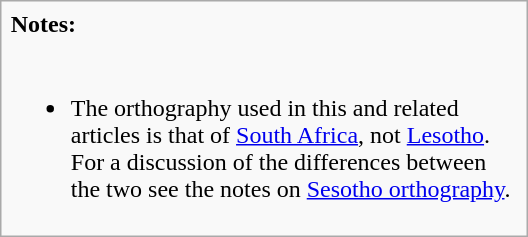<table class="infobox selfreference" style="width:22em; clear:none">
<tr>
<td><strong>Notes:</strong><br>
</td>
</tr>
<tr>
<td><br><ul><li>The orthography used in this and related articles is that of <a href='#'>South Africa</a>, not <a href='#'>Lesotho</a>. For a discussion of the differences between the two see the notes on <a href='#'>Sesotho orthography</a>.</li></ul></td>
</tr>
</table>
